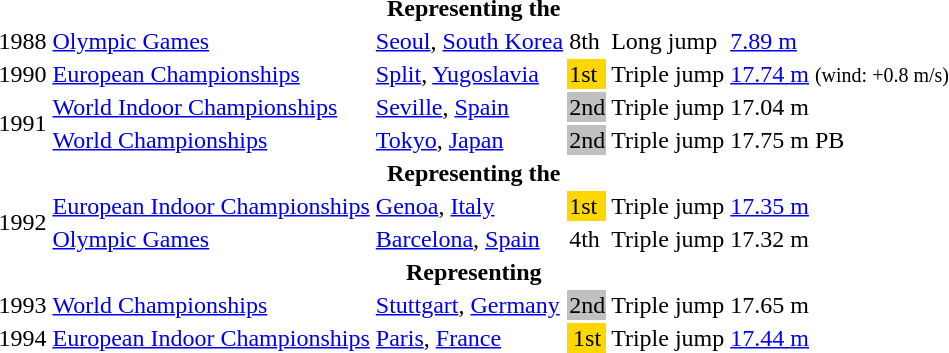<table>
<tr>
<th colspan="6">Representing the </th>
</tr>
<tr>
<td>1988</td>
<td><a href='#'>Olympic Games</a></td>
<td><a href='#'>Seoul</a>, <a href='#'>South Korea</a></td>
<td>8th</td>
<td>Long jump</td>
<td><a href='#'>7.89 m</a></td>
</tr>
<tr>
<td>1990</td>
<td><a href='#'>European Championships</a></td>
<td><a href='#'>Split</a>, <a href='#'>Yugoslavia</a></td>
<td bgcolor="gold">1st</td>
<td>Triple jump</td>
<td><a href='#'>17.74 m</a> <small>(wind: +0.8 m/s)</small></td>
</tr>
<tr>
<td rowspan=2>1991</td>
<td><a href='#'>World Indoor Championships</a></td>
<td><a href='#'>Seville</a>, <a href='#'>Spain</a></td>
<td bgcolor="silver" align="center">2nd</td>
<td>Triple jump</td>
<td>17.04 m</td>
</tr>
<tr>
<td><a href='#'>World Championships</a></td>
<td><a href='#'>Tokyo</a>, <a href='#'>Japan</a></td>
<td bgcolor="silver">2nd</td>
<td>Triple jump</td>
<td>17.75 m PB</td>
</tr>
<tr>
<th colspan="6">Representing the </th>
</tr>
<tr>
<td rowspan=2>1992</td>
<td><a href='#'>European Indoor Championships</a></td>
<td><a href='#'>Genoa</a>, <a href='#'>Italy</a></td>
<td bgcolor="gold">1st</td>
<td>Triple jump</td>
<td><a href='#'>17.35 m</a></td>
</tr>
<tr>
<td><a href='#'>Olympic Games</a></td>
<td><a href='#'>Barcelona</a>, <a href='#'>Spain</a></td>
<td>4th</td>
<td>Triple jump</td>
<td>17.32 m</td>
</tr>
<tr>
<th colspan="6">Representing </th>
</tr>
<tr>
<td>1993</td>
<td><a href='#'>World Championships</a></td>
<td><a href='#'>Stuttgart</a>, <a href='#'>Germany</a></td>
<td bgcolor="silver" align="center">2nd</td>
<td>Triple jump</td>
<td>17.65 m</td>
</tr>
<tr>
<td>1994</td>
<td><a href='#'>European Indoor Championships</a></td>
<td><a href='#'>Paris</a>, <a href='#'>France</a></td>
<td bgcolor="gold" align="center">1st</td>
<td>Triple jump</td>
<td><a href='#'>17.44 m</a></td>
</tr>
</table>
